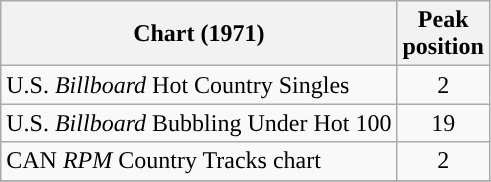<table class="wikitable sortable">
<tr>
<th align="left">Chart (1971)</th>
<th align="center">Peak<br>position</th>
</tr>
<tr>
<td align="left">U.S. <em>Billboard</em> Hot Country Singles</td>
<td align="center">2</td>
</tr>
<tr>
<td align="left">U.S. <em>Billboard</em> Bubbling Under Hot 100</td>
<td align="center">19</td>
</tr>
<tr>
<td align="left">CAN <em>RPM</em> Country Tracks chart</td>
<td align="center">2</td>
</tr>
<tr>
</tr>
</table>
